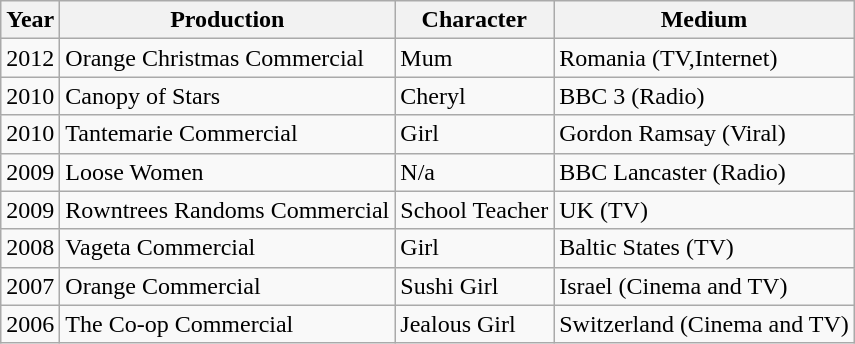<table class="wikitable">
<tr>
<th>Year</th>
<th>Production</th>
<th>Character</th>
<th>Medium</th>
</tr>
<tr>
<td>2012</td>
<td>Orange Christmas Commercial</td>
<td>Mum</td>
<td>Romania (TV,Internet)</td>
</tr>
<tr>
<td>2010</td>
<td>Canopy of Stars</td>
<td>Cheryl</td>
<td>BBC 3 (Radio)</td>
</tr>
<tr>
<td>2010</td>
<td>Tantemarie Commercial</td>
<td>Girl</td>
<td>Gordon Ramsay (Viral)</td>
</tr>
<tr>
<td>2009</td>
<td>Loose Women</td>
<td>N/a</td>
<td>BBC Lancaster (Radio)</td>
</tr>
<tr>
<td>2009</td>
<td>Rowntrees Randoms Commercial</td>
<td>School Teacher</td>
<td>UK (TV)</td>
</tr>
<tr>
<td>2008</td>
<td>Vageta Commercial</td>
<td>Girl</td>
<td>Baltic States (TV)</td>
</tr>
<tr>
<td>2007</td>
<td>Orange Commercial</td>
<td>Sushi Girl</td>
<td>Israel (Cinema and TV)</td>
</tr>
<tr>
<td>2006</td>
<td>The Co-op Commercial</td>
<td>Jealous Girl</td>
<td>Switzerland (Cinema and TV)</td>
</tr>
</table>
